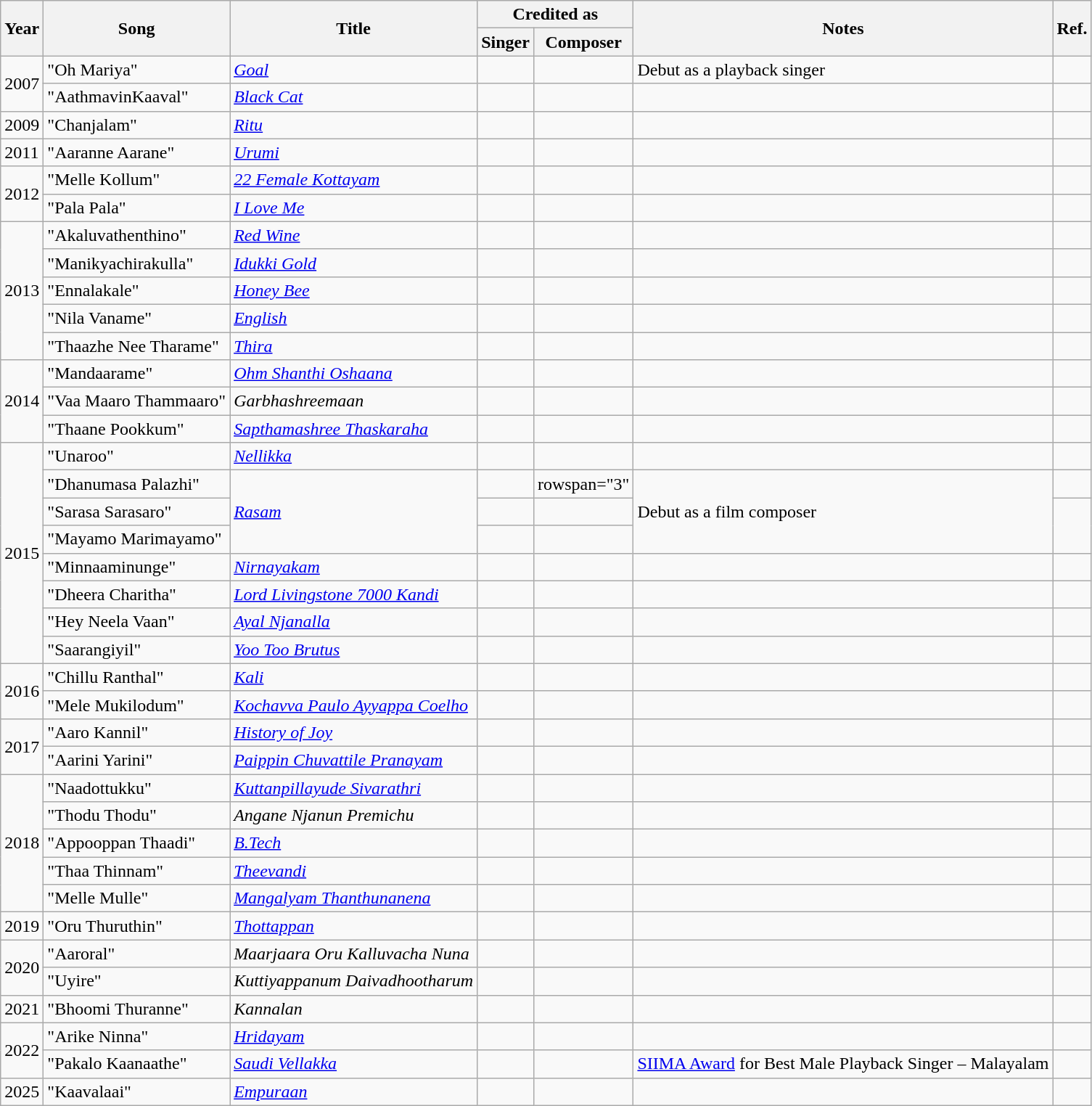<table class="wikitable sortable">
<tr>
<th rowspan="2">Year</th>
<th rowspan="2">Song</th>
<th rowspan="2" class="unsortable">Title</th>
<th colspan="2">Credited as</th>
<th rowspan="2">Notes</th>
<th rowspan="2">Ref.</th>
</tr>
<tr>
<th>Singer</th>
<th>Composer</th>
</tr>
<tr>
<td rowspan="2">2007</td>
<td>"Oh Mariya"</td>
<td><em><a href='#'>Goal</a></em></td>
<td></td>
<td></td>
<td>Debut as a playback singer</td>
<td></td>
</tr>
<tr>
<td>"AathmavinKaaval"</td>
<td><em><a href='#'>Black Cat</a></em></td>
<td></td>
<td></td>
<td></td>
<td></td>
</tr>
<tr>
<td>2009</td>
<td>"Chanjalam"</td>
<td><em><a href='#'>Ritu</a></em></td>
<td></td>
<td></td>
<td></td>
<td></td>
</tr>
<tr>
<td>2011</td>
<td>"Aaranne Aarane"</td>
<td><em><a href='#'>Urumi</a></em></td>
<td></td>
<td></td>
<td></td>
<td></td>
</tr>
<tr>
<td rowspan="2">2012</td>
<td>"Melle Kollum"</td>
<td><em><a href='#'>22 Female Kottayam</a></em></td>
<td></td>
<td></td>
<td></td>
<td></td>
</tr>
<tr>
<td>"Pala Pala"</td>
<td><em><a href='#'>I Love Me</a></em></td>
<td></td>
<td></td>
<td></td>
<td></td>
</tr>
<tr>
<td rowspan="5">2013</td>
<td>"Akaluvathenthino"</td>
<td><em><a href='#'>Red Wine</a></em></td>
<td></td>
<td></td>
<td></td>
<td></td>
</tr>
<tr>
<td>"Manikyachirakulla"</td>
<td><em><a href='#'>Idukki Gold</a></em></td>
<td></td>
<td></td>
<td></td>
<td></td>
</tr>
<tr>
<td>"Ennalakale"</td>
<td><em><a href='#'>Honey Bee</a></em></td>
<td></td>
<td></td>
<td></td>
<td></td>
</tr>
<tr>
<td>"Nila Vaname"</td>
<td><em><a href='#'>English</a></em></td>
<td></td>
<td></td>
<td></td>
<td></td>
</tr>
<tr>
<td>"Thaazhe Nee Tharame"</td>
<td><em><a href='#'>Thira</a></em></td>
<td></td>
<td></td>
<td></td>
<td></td>
</tr>
<tr>
<td rowspan="3">2014</td>
<td>"Mandaarame"</td>
<td><em><a href='#'>Ohm Shanthi Oshaana</a></em></td>
<td></td>
<td></td>
<td></td>
<td></td>
</tr>
<tr>
<td>"Vaa Maaro Thammaaro"</td>
<td><em>Garbhashreemaan</em></td>
<td></td>
<td></td>
<td></td>
<td></td>
</tr>
<tr>
<td>"Thaane Pookkum"</td>
<td><em><a href='#'>Sapthamashree Thaskaraha</a></em></td>
<td></td>
<td></td>
<td></td>
<td></td>
</tr>
<tr>
<td rowspan="8">2015</td>
<td>"Unaroo"</td>
<td><em><a href='#'>Nellikka</a></em></td>
<td></td>
<td></td>
<td></td>
<td></td>
</tr>
<tr>
<td>"Dhanumasa Palazhi"</td>
<td rowspan="3"><em><a href='#'>Rasam</a></em></td>
<td></td>
<td>rowspan="3" </td>
<td rowspan="3">Debut as a film composer</td>
<td></td>
</tr>
<tr>
<td>"Sarasa Sarasaro"</td>
<td></td>
<td></td>
</tr>
<tr>
<td>"Mayamo Marimayamo"</td>
<td></td>
<td></td>
</tr>
<tr>
<td>"Minnaaminunge"</td>
<td><em><a href='#'>Nirnayakam</a></em></td>
<td></td>
<td></td>
<td></td>
<td></td>
</tr>
<tr>
<td>"Dheera Charitha"</td>
<td><em><a href='#'>Lord Livingstone 7000 Kandi</a></em></td>
<td></td>
<td></td>
<td></td>
<td></td>
</tr>
<tr>
<td>"Hey Neela Vaan"</td>
<td><em><a href='#'>Ayal Njanalla</a></em></td>
<td></td>
<td></td>
<td></td>
<td></td>
</tr>
<tr>
<td>"Saarangiyil"</td>
<td><em><a href='#'>Yoo Too Brutus</a></em></td>
<td></td>
<td></td>
<td></td>
<td></td>
</tr>
<tr>
<td rowspan="2">2016</td>
<td>"Chillu Ranthal"</td>
<td><em><a href='#'>Kali</a></em></td>
<td></td>
<td></td>
<td></td>
<td></td>
</tr>
<tr>
<td>"Mele Mukilodum"</td>
<td><em><a href='#'>Kochavva Paulo Ayyappa Coelho</a></em></td>
<td></td>
<td></td>
<td></td>
<td></td>
</tr>
<tr>
<td rowspan="2">2017</td>
<td>"Aaro Kannil"</td>
<td><em><a href='#'>History of Joy</a></em></td>
<td></td>
<td></td>
<td></td>
<td></td>
</tr>
<tr>
<td>"Aarini Yarini"</td>
<td><em><a href='#'>Paippin Chuvattile Pranayam</a></em></td>
<td></td>
<td></td>
<td></td>
<td></td>
</tr>
<tr>
<td rowspan="5">2018</td>
<td>"Naadottukku"</td>
<td><em><a href='#'>Kuttanpillayude Sivarathri</a></em></td>
<td></td>
<td></td>
<td></td>
<td></td>
</tr>
<tr>
<td>"Thodu Thodu"</td>
<td><em>Angane Njanun Premichu</em></td>
<td></td>
<td></td>
<td></td>
<td></td>
</tr>
<tr>
<td>"Appooppan Thaadi"</td>
<td><em><a href='#'>B.Tech</a></em></td>
<td></td>
<td></td>
<td></td>
<td></td>
</tr>
<tr>
<td>"Thaa Thinnam"</td>
<td><em><a href='#'>Theevandi</a></em></td>
<td></td>
<td></td>
<td></td>
<td></td>
</tr>
<tr>
<td>"Melle Mulle"</td>
<td><em><a href='#'>Mangalyam Thanthunanena</a></em></td>
<td></td>
<td></td>
<td></td>
<td></td>
</tr>
<tr>
<td>2019</td>
<td>"Oru Thuruthin"</td>
<td><em><a href='#'>Thottappan</a></em></td>
<td></td>
<td></td>
<td></td>
<td></td>
</tr>
<tr>
<td rowspan="2">2020</td>
<td>"Aaroral"</td>
<td><em>Maarjaara Oru Kalluvacha Nuna</em></td>
<td></td>
<td></td>
<td></td>
<td></td>
</tr>
<tr>
<td>"Uyire"</td>
<td><em>Kuttiyappanum Daivadhootharum</em></td>
<td></td>
<td></td>
<td></td>
<td></td>
</tr>
<tr>
<td>2021</td>
<td>"Bhoomi Thuranne"</td>
<td><em>Kannalan</em></td>
<td></td>
<td></td>
<td></td>
<td></td>
</tr>
<tr>
<td rowspan="2">2022</td>
<td>"Arike Ninna"</td>
<td><em><a href='#'>Hridayam</a></em></td>
<td></td>
<td></td>
<td></td>
<td></td>
</tr>
<tr>
<td>"Pakalo Kaanaathe"</td>
<td><em><a href='#'>Saudi Vellakka</a></em></td>
<td></td>
<td></td>
<td><a href='#'>SIIMA Award</a> for Best Male Playback Singer – Malayalam</td>
<td></td>
</tr>
<tr>
<td>2025</td>
<td>"Kaavalaai"</td>
<td><em><a href='#'>Empuraan</a></em></td>
<td></td>
<td></td>
<td></td>
</tr>
</table>
